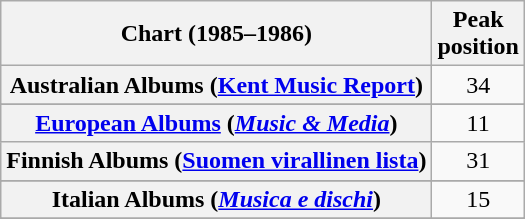<table class="wikitable sortable plainrowheaders" style="text-align:center">
<tr>
<th scope="col">Chart (1985–1986)</th>
<th scope="col">Peak<br>position</th>
</tr>
<tr>
<th scope="row">Australian Albums (<a href='#'>Kent Music Report</a>)</th>
<td>34</td>
</tr>
<tr>
</tr>
<tr>
</tr>
<tr>
</tr>
<tr>
<th scope="row"><a href='#'>European Albums</a> (<em><a href='#'>Music & Media</a></em>)</th>
<td>11</td>
</tr>
<tr>
<th scope="row">Finnish Albums (<a href='#'>Suomen virallinen lista</a>)</th>
<td>31</td>
</tr>
<tr>
</tr>
<tr>
<th scope="row">Italian Albums (<em><a href='#'>Musica e dischi</a></em>)</th>
<td>15</td>
</tr>
<tr>
</tr>
<tr>
</tr>
<tr>
</tr>
<tr>
</tr>
<tr>
</tr>
<tr>
</tr>
<tr>
</tr>
</table>
